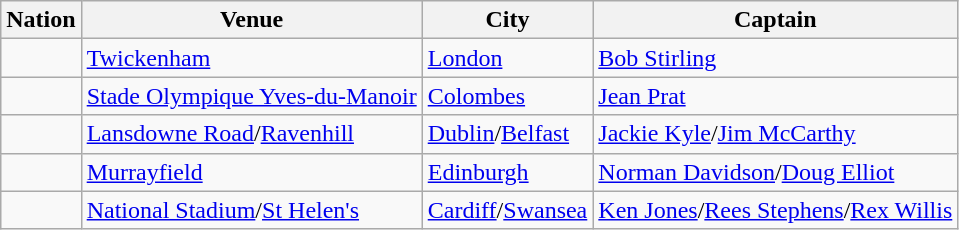<table class=wikitable>
<tr>
<th><strong>Nation</strong></th>
<th><strong>Venue</strong></th>
<th><strong>City</strong></th>
<th><strong>Captain</strong></th>
</tr>
<tr>
<td></td>
<td><a href='#'>Twickenham</a></td>
<td><a href='#'>London</a></td>
<td><a href='#'>Bob Stirling</a></td>
</tr>
<tr>
<td></td>
<td><a href='#'>Stade Olympique Yves-du-Manoir</a></td>
<td><a href='#'>Colombes</a></td>
<td><a href='#'>Jean Prat</a></td>
</tr>
<tr>
<td></td>
<td><a href='#'>Lansdowne Road</a>/<a href='#'>Ravenhill</a></td>
<td><a href='#'>Dublin</a>/<a href='#'>Belfast</a></td>
<td><a href='#'>Jackie Kyle</a>/<a href='#'>Jim McCarthy</a></td>
</tr>
<tr>
<td></td>
<td><a href='#'>Murrayfield</a></td>
<td><a href='#'>Edinburgh</a></td>
<td><a href='#'>Norman Davidson</a>/<a href='#'>Doug Elliot</a></td>
</tr>
<tr>
<td></td>
<td><a href='#'>National Stadium</a>/<a href='#'>St Helen's</a></td>
<td><a href='#'>Cardiff</a>/<a href='#'>Swansea</a></td>
<td><a href='#'>Ken Jones</a>/<a href='#'>Rees Stephens</a>/<a href='#'>Rex Willis</a></td>
</tr>
</table>
